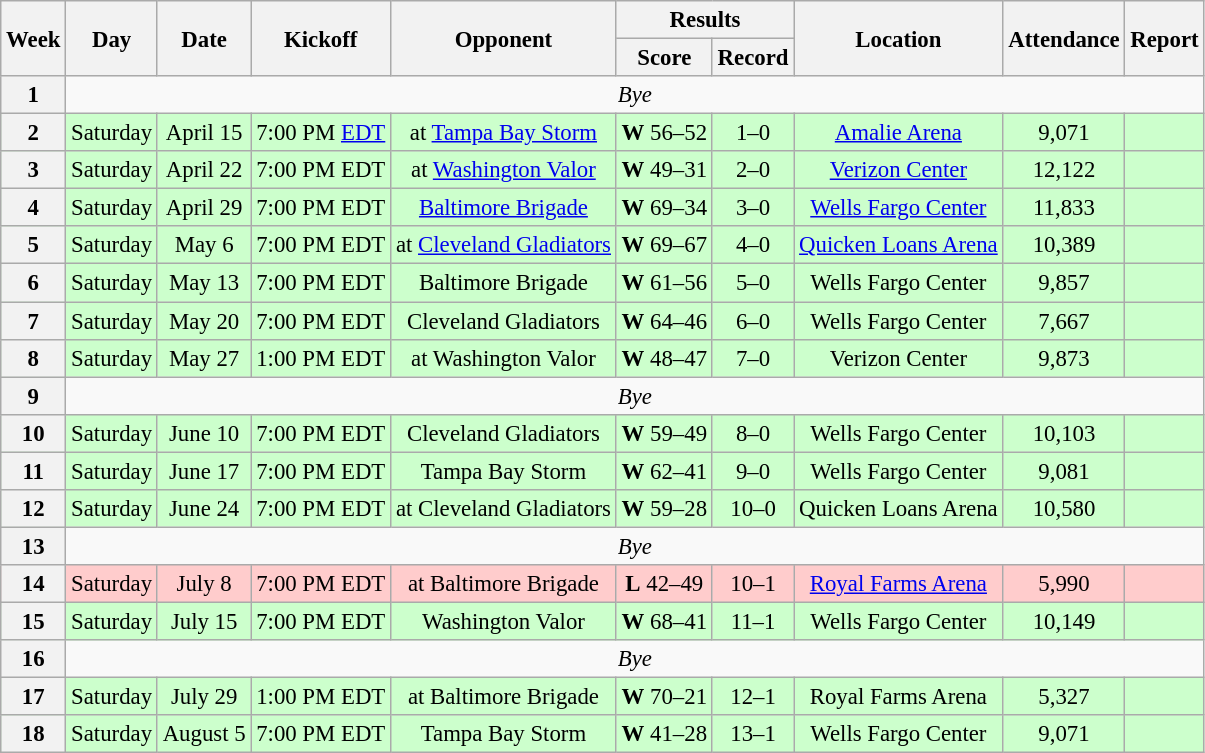<table class="wikitable" style="font-size: 95%;">
<tr>
<th rowspan=2>Week</th>
<th rowspan=2>Day</th>
<th rowspan=2>Date</th>
<th rowspan=2>Kickoff</th>
<th rowspan=2>Opponent</th>
<th colspan=2>Results</th>
<th rowspan=2>Location</th>
<th rowspan=2>Attendance</th>
<th rowspan=2>Report</th>
</tr>
<tr>
<th>Score</th>
<th>Record</th>
</tr>
<tr style=>
<th align="center"><strong>1</strong></th>
<td colspan=9 align="center" valign="middle"><em>Bye</em></td>
</tr>
<tr style=background:#ccffcc>
<th align="center"><strong>2</strong></th>
<td align="center">Saturday</td>
<td align="center">April 15</td>
<td align="center">7:00 PM <a href='#'>EDT</a></td>
<td align="center">at <a href='#'>Tampa Bay Storm</a></td>
<td align="center"><strong>W</strong> 56–52</td>
<td align="center">1–0</td>
<td align="center"><a href='#'>Amalie Arena</a></td>
<td align="center">9,071</td>
<td align="center"></td>
</tr>
<tr style=background:#ccffcc>
<th align="center"><strong>3</strong></th>
<td align="center">Saturday</td>
<td align="center">April 22</td>
<td align="center">7:00 PM EDT</td>
<td align="center">at <a href='#'>Washington Valor</a></td>
<td align="center"><strong>W</strong> 49–31</td>
<td align="center">2–0</td>
<td align="center"><a href='#'>Verizon Center</a></td>
<td align="center">12,122</td>
<td align="center"></td>
</tr>
<tr style=background:#ccffcc>
<th align="center"><strong>4</strong></th>
<td align="center">Saturday</td>
<td align="center">April 29</td>
<td align="center">7:00 PM EDT</td>
<td align="center"><a href='#'>Baltimore Brigade</a></td>
<td align="center"><strong>W</strong> 69–34</td>
<td align="center">3–0</td>
<td align="center"><a href='#'>Wells Fargo Center</a></td>
<td align="center">11,833</td>
<td align="center"></td>
</tr>
<tr style=background:#ccffcc>
<th align="center"><strong>5</strong></th>
<td align="center">Saturday</td>
<td align="center">May 6</td>
<td align="center">7:00 PM EDT</td>
<td align="center">at <a href='#'>Cleveland Gladiators</a></td>
<td align="center"><strong>W</strong> 69–67</td>
<td align="center">4–0</td>
<td align="center"><a href='#'>Quicken Loans Arena</a></td>
<td align="center">10,389</td>
<td align="center"></td>
</tr>
<tr style=background:#ccffcc>
<th align="center"><strong>6</strong></th>
<td align="center">Saturday</td>
<td align="center">May 13</td>
<td align="center">7:00 PM EDT</td>
<td align="center">Baltimore Brigade</td>
<td align="center"><strong>W</strong> 61–56</td>
<td align="center">5–0</td>
<td align="center">Wells Fargo Center</td>
<td align="center">9,857</td>
<td align="center"></td>
</tr>
<tr style=background:#ccffcc>
<th align="center"><strong>7</strong></th>
<td align="center">Saturday</td>
<td align="center">May 20</td>
<td align="center">7:00 PM EDT</td>
<td align="center">Cleveland Gladiators</td>
<td align="center"><strong>W</strong> 64–46</td>
<td align="center">6–0</td>
<td align="center">Wells Fargo Center</td>
<td align="center">7,667</td>
<td align="center"></td>
</tr>
<tr style=background:#ccffcc>
<th align="center"><strong>8</strong></th>
<td align="center">Saturday</td>
<td align="center">May 27</td>
<td align="center">1:00 PM EDT</td>
<td align="center">at Washington Valor</td>
<td align="center"><strong>W</strong> 48–47</td>
<td align="center">7–0</td>
<td align="center">Verizon Center</td>
<td align="center">9,873</td>
<td align="center"></td>
</tr>
<tr style=>
<th align="center"><strong>9</strong></th>
<td colspan=9 align="center" valign="middle"><em>Bye</em></td>
</tr>
<tr style=background:#ccffcc>
<th align="center"><strong>10</strong></th>
<td align="center">Saturday</td>
<td align="center">June 10</td>
<td align="center">7:00 PM EDT</td>
<td align="center">Cleveland Gladiators</td>
<td align="center"><strong>W</strong> 59–49</td>
<td align="center">8–0</td>
<td align="center">Wells Fargo Center</td>
<td align="center">10,103</td>
<td align="center"></td>
</tr>
<tr style=background:#ccffcc>
<th align="center"><strong>11</strong></th>
<td align="center">Saturday</td>
<td align="center">June 17</td>
<td align="center">7:00 PM EDT</td>
<td align="center">Tampa Bay Storm</td>
<td align="center"><strong>W</strong> 62–41</td>
<td align="center">9–0</td>
<td align="center">Wells Fargo Center</td>
<td align="center">9,081</td>
<td align="center"></td>
</tr>
<tr style=background:#ccffcc>
<th align="center"><strong>12</strong></th>
<td align="center">Saturday</td>
<td align="center">June 24</td>
<td align="center">7:00 PM EDT</td>
<td align="center">at Cleveland Gladiators</td>
<td align="center"><strong>W</strong> 59–28</td>
<td align="center">10–0</td>
<td align="center">Quicken Loans Arena</td>
<td align="center">10,580</td>
<td align="center"></td>
</tr>
<tr style=>
<th align="center"><strong>13</strong></th>
<td colspan=9 align="center" valign="middle"><em>Bye</em></td>
</tr>
<tr style=background:#ffcccc>
<th align="center"><strong>14</strong></th>
<td align="center">Saturday</td>
<td align="center">July 8</td>
<td align="center">7:00 PM EDT</td>
<td align="center">at Baltimore Brigade</td>
<td align="center"><strong>L</strong> 42–49</td>
<td align="center">10–1</td>
<td align="center"><a href='#'>Royal Farms Arena</a></td>
<td align="center">5,990</td>
<td align="center"></td>
</tr>
<tr style= background:#ccffcc>
<th align="center"><strong>15</strong></th>
<td align="center">Saturday</td>
<td align="center">July 15</td>
<td align="center">7:00 PM EDT</td>
<td align="center">Washington Valor</td>
<td align="center"><strong>W</strong> 68–41</td>
<td align="center">11–1</td>
<td align="center">Wells Fargo Center</td>
<td align="center">10,149</td>
<td align="center"></td>
</tr>
<tr style=>
<th align="center"><strong>16</strong></th>
<td colspan=9 align="center" valign="middle"><em>Bye</em></td>
</tr>
<tr style= background:#ccffcc>
<th align="center"><strong>17</strong></th>
<td align="center">Saturday</td>
<td align="center">July 29</td>
<td align="center">1:00 PM EDT</td>
<td align="center">at Baltimore Brigade</td>
<td align="center"><strong>W</strong> 70–21</td>
<td align="center">12–1</td>
<td align="center">Royal Farms Arena</td>
<td align="center">5,327</td>
<td align="center"></td>
</tr>
<tr style= background:#ccffcc>
<th align="center"><strong>18</strong></th>
<td align="center">Saturday</td>
<td align="center">August 5</td>
<td align="center">7:00 PM EDT</td>
<td align="center">Tampa Bay Storm</td>
<td align="center"><strong>W</strong> 41–28</td>
<td align="center">13–1</td>
<td align="center">Wells Fargo Center</td>
<td align="center">9,071</td>
<td align="center"></td>
</tr>
</table>
